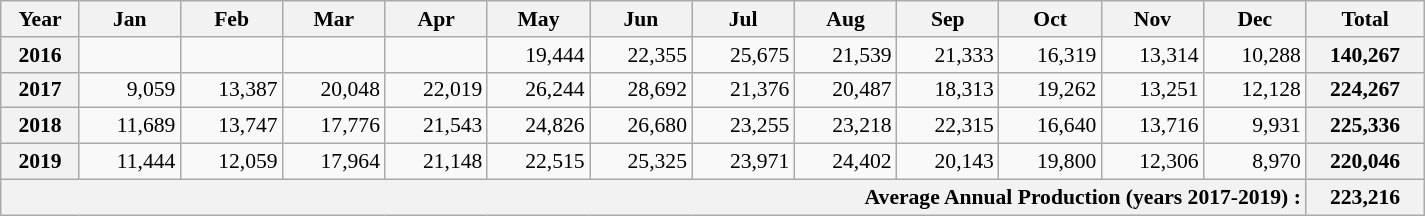<table class=wikitable style="text-align:right; font-size:0.9em; width:950px;">
<tr>
<th>Year</th>
<th>Jan</th>
<th>Feb</th>
<th>Mar</th>
<th>Apr</th>
<th>May</th>
<th>Jun</th>
<th>Jul</th>
<th>Aug</th>
<th>Sep</th>
<th>Oct</th>
<th>Nov</th>
<th>Dec</th>
<th>Total</th>
</tr>
<tr>
<th>2016</th>
<td></td>
<td></td>
<td></td>
<td></td>
<td>19,444</td>
<td>22,355</td>
<td>25,675</td>
<td>21,539</td>
<td>21,333</td>
<td>16,319</td>
<td>13,314</td>
<td>10,288</td>
<th>140,267</th>
</tr>
<tr>
<th>2017</th>
<td>9,059</td>
<td>13,387</td>
<td>20,048</td>
<td>22,019</td>
<td>26,244</td>
<td>28,692</td>
<td>21,376</td>
<td>20,487</td>
<td>18,313</td>
<td>19,262</td>
<td>13,251</td>
<td>12,128</td>
<th>224,267</th>
</tr>
<tr>
<th>2018</th>
<td>11,689</td>
<td>13,747</td>
<td>17,776</td>
<td>21,543</td>
<td>24,826</td>
<td>26,680</td>
<td>23,255</td>
<td>23,218</td>
<td>22,315</td>
<td>16,640</td>
<td>13,716</td>
<td>9,931</td>
<th>225,336</th>
</tr>
<tr>
<th>2019</th>
<td>11,444</td>
<td>12,059</td>
<td>17,964</td>
<td>21,148</td>
<td>22,515</td>
<td>25,325</td>
<td>23,971</td>
<td>24,402</td>
<td>20,143</td>
<td>19,800</td>
<td>12,306</td>
<td>8,970</td>
<th>220,046</th>
</tr>
<tr>
<th colspan=13 style="text-align:right">Average Annual Production (years 2017-2019) :</th>
<th>223,216</th>
</tr>
</table>
